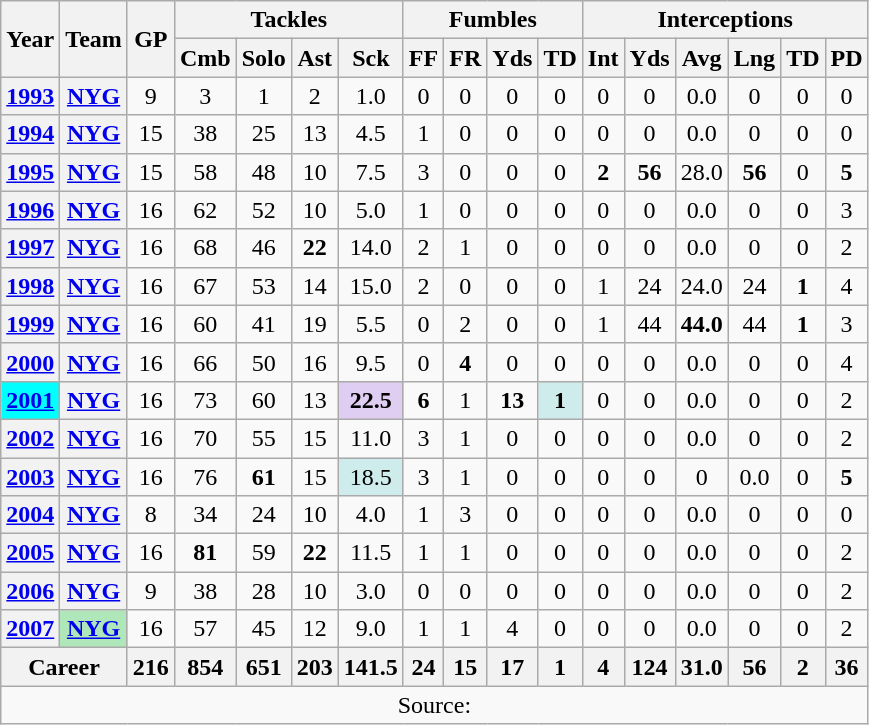<table class="wikitable" style="text-align: center;">
<tr>
<th rowspan="2">Year</th>
<th rowspan="2">Team</th>
<th rowspan="2">GP</th>
<th colspan="4">Tackles</th>
<th colspan="4">Fumbles</th>
<th colspan="6">Interceptions</th>
</tr>
<tr>
<th>Cmb</th>
<th>Solo</th>
<th>Ast</th>
<th>Sck</th>
<th>FF</th>
<th>FR</th>
<th>Yds</th>
<th>TD</th>
<th>Int</th>
<th>Yds</th>
<th>Avg</th>
<th>Lng</th>
<th>TD</th>
<th>PD</th>
</tr>
<tr>
<th><a href='#'>1993</a></th>
<th><a href='#'>NYG</a></th>
<td>9</td>
<td>3</td>
<td>1</td>
<td>2</td>
<td>1.0</td>
<td>0</td>
<td>0</td>
<td>0</td>
<td>0</td>
<td>0</td>
<td>0</td>
<td>0.0</td>
<td>0</td>
<td>0</td>
<td>0</td>
</tr>
<tr>
<th><a href='#'>1994</a></th>
<th><a href='#'>NYG</a></th>
<td>15</td>
<td>38</td>
<td>25</td>
<td>13</td>
<td>4.5</td>
<td>1</td>
<td>0</td>
<td>0</td>
<td>0</td>
<td>0</td>
<td>0</td>
<td>0.0</td>
<td>0</td>
<td>0</td>
<td>0</td>
</tr>
<tr>
<th><a href='#'>1995</a></th>
<th><a href='#'>NYG</a></th>
<td>15</td>
<td>58</td>
<td>48</td>
<td>10</td>
<td>7.5</td>
<td>3</td>
<td>0</td>
<td>0</td>
<td>0</td>
<td><strong>2</strong></td>
<td><strong>56</strong></td>
<td>28.0</td>
<td><strong>56</strong></td>
<td>0</td>
<td><strong>5</strong></td>
</tr>
<tr>
<th><a href='#'>1996</a></th>
<th><a href='#'>NYG</a></th>
<td>16</td>
<td>62</td>
<td>52</td>
<td>10</td>
<td>5.0</td>
<td>1</td>
<td>0</td>
<td>0</td>
<td>0</td>
<td>0</td>
<td>0</td>
<td>0.0</td>
<td>0</td>
<td>0</td>
<td>3</td>
</tr>
<tr>
<th><a href='#'>1997</a></th>
<th><a href='#'>NYG</a></th>
<td>16</td>
<td>68</td>
<td>46</td>
<td><strong>22</strong></td>
<td>14.0</td>
<td>2</td>
<td>1</td>
<td>0</td>
<td>0</td>
<td>0</td>
<td>0</td>
<td>0.0</td>
<td>0</td>
<td>0</td>
<td>2</td>
</tr>
<tr>
<th><a href='#'>1998</a></th>
<th><a href='#'>NYG</a></th>
<td>16</td>
<td>67</td>
<td>53</td>
<td>14</td>
<td>15.0</td>
<td>2</td>
<td>0</td>
<td>0</td>
<td>0</td>
<td>1</td>
<td>24</td>
<td>24.0</td>
<td>24</td>
<td><strong>1</strong></td>
<td>4</td>
</tr>
<tr>
<th><a href='#'>1999</a></th>
<th><a href='#'>NYG</a></th>
<td>16</td>
<td>60</td>
<td>41</td>
<td>19</td>
<td>5.5</td>
<td>0</td>
<td>2</td>
<td>0</td>
<td>0</td>
<td>1</td>
<td>44</td>
<td><strong>44.0</strong></td>
<td>44</td>
<td><strong>1</strong></td>
<td>3</td>
</tr>
<tr>
<th><a href='#'>2000</a></th>
<th><a href='#'>NYG</a></th>
<td>16</td>
<td>66</td>
<td>50</td>
<td>16</td>
<td>9.5</td>
<td>0</td>
<td><strong>4</strong></td>
<td>0</td>
<td>0</td>
<td>0</td>
<td>0</td>
<td>0.0</td>
<td>0</td>
<td>0</td>
<td>4</td>
</tr>
<tr>
<th style="background:#00ffff;"><a href='#'>2001</a></th>
<th><a href='#'>NYG</a></th>
<td>16</td>
<td>73</td>
<td>60</td>
<td>13</td>
<td style="background:#e0cef2;"><strong>22.5</strong></td>
<td><strong>6</strong></td>
<td>1</td>
<td><strong>13</strong></td>
<td style="background:#cfecec;"><strong>1</strong></td>
<td>0</td>
<td>0</td>
<td>0.0</td>
<td>0</td>
<td>0</td>
<td>2</td>
</tr>
<tr>
<th><a href='#'>2002</a></th>
<th><a href='#'>NYG</a></th>
<td>16</td>
<td>70</td>
<td>55</td>
<td>15</td>
<td>11.0</td>
<td>3</td>
<td>1</td>
<td>0</td>
<td>0</td>
<td>0</td>
<td>0</td>
<td>0.0</td>
<td>0</td>
<td>0</td>
<td>2</td>
</tr>
<tr>
<th><a href='#'>2003</a></th>
<th><a href='#'>NYG</a></th>
<td>16</td>
<td>76</td>
<td><strong>61</strong></td>
<td>15</td>
<td style="background:#cfecec;">18.5</td>
<td>3</td>
<td>1</td>
<td>0</td>
<td>0</td>
<td>0</td>
<td>0</td>
<td>0</td>
<td>0.0</td>
<td>0</td>
<td><strong>5</strong></td>
</tr>
<tr>
<th><a href='#'>2004</a></th>
<th><a href='#'>NYG</a></th>
<td>8</td>
<td>34</td>
<td>24</td>
<td>10</td>
<td>4.0</td>
<td>1</td>
<td>3</td>
<td>0</td>
<td>0</td>
<td>0</td>
<td>0</td>
<td>0.0</td>
<td>0</td>
<td>0</td>
<td>0</td>
</tr>
<tr>
<th><a href='#'>2005</a></th>
<th><a href='#'>NYG</a></th>
<td>16</td>
<td><strong>81</strong></td>
<td>59</td>
<td><strong>22</strong></td>
<td>11.5</td>
<td>1</td>
<td>1</td>
<td>0</td>
<td>0</td>
<td>0</td>
<td>0</td>
<td>0.0</td>
<td>0</td>
<td>0</td>
<td>2</td>
</tr>
<tr>
<th><a href='#'>2006</a></th>
<th><a href='#'>NYG</a></th>
<td>9</td>
<td>38</td>
<td>28</td>
<td>10</td>
<td>3.0</td>
<td>0</td>
<td>0</td>
<td>0</td>
<td>0</td>
<td>0</td>
<td>0</td>
<td>0.0</td>
<td>0</td>
<td>0</td>
<td>2</td>
</tr>
<tr>
<th><a href='#'>2007</a></th>
<th style="background:#afe6ba;"><a href='#'>NYG</a></th>
<td>16</td>
<td>57</td>
<td>45</td>
<td>12</td>
<td>9.0</td>
<td>1</td>
<td>1</td>
<td>4</td>
<td>0</td>
<td>0</td>
<td>0</td>
<td>0.0</td>
<td>0</td>
<td>0</td>
<td>2</td>
</tr>
<tr>
<th colspan="2">Career</th>
<th>216</th>
<th>854</th>
<th>651</th>
<th>203</th>
<th>141.5</th>
<th>24</th>
<th>15</th>
<th>17</th>
<th>1</th>
<th>4</th>
<th>124</th>
<th>31.0</th>
<th>56</th>
<th>2</th>
<th>36</th>
</tr>
<tr>
<td colspan="17">Source:</td>
</tr>
</table>
